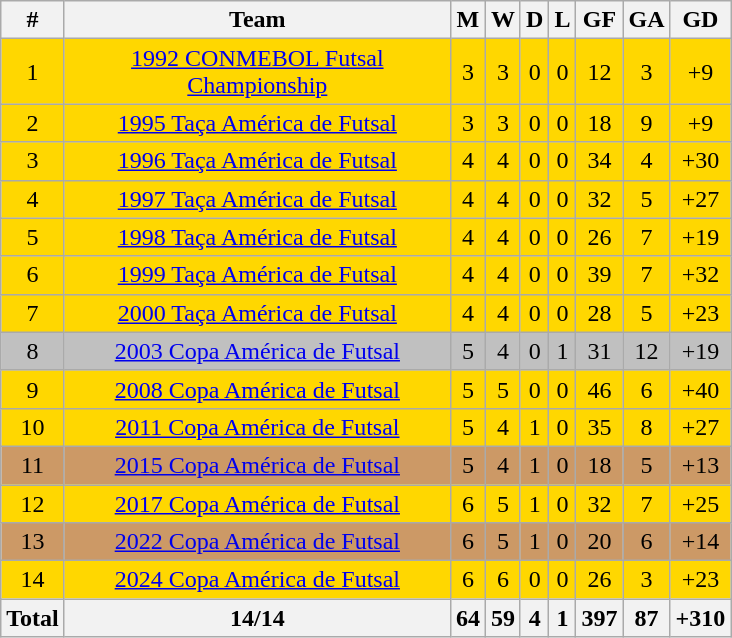<table class="wikitable sortable" style="text-align:center">
<tr>
<th>#</th>
<th width=250>Team</th>
<th>M</th>
<th>W</th>
<th>D</th>
<th>L</th>
<th>GF</th>
<th>GA</th>
<th>GD</th>
</tr>
<tr bgcolor=gold>
<td>1</td>
<td><a href='#'>1992 CONMEBOL Futsal Championship</a></td>
<td>3</td>
<td>3</td>
<td>0</td>
<td>0</td>
<td>12</td>
<td>3</td>
<td>+9</td>
</tr>
<tr bgcolor=gold>
<td>2</td>
<td><a href='#'>1995 Taça América de Futsal</a></td>
<td>3</td>
<td>3</td>
<td>0</td>
<td>0</td>
<td>18</td>
<td>9</td>
<td>+9</td>
</tr>
<tr bgcolor=gold>
<td>3</td>
<td><a href='#'>1996 Taça América de Futsal</a></td>
<td>4</td>
<td>4</td>
<td>0</td>
<td>0</td>
<td>34</td>
<td>4</td>
<td>+30</td>
</tr>
<tr bgcolor=gold>
<td>4</td>
<td><a href='#'>1997 Taça América de Futsal</a></td>
<td>4</td>
<td>4</td>
<td>0</td>
<td>0</td>
<td>32</td>
<td>5</td>
<td>+27</td>
</tr>
<tr bgcolor=gold>
<td>5</td>
<td><a href='#'>1998 Taça América de Futsal</a></td>
<td>4</td>
<td>4</td>
<td>0</td>
<td>0</td>
<td>26</td>
<td>7</td>
<td>+19</td>
</tr>
<tr bgcolor=gold>
<td>6</td>
<td><a href='#'>1999 Taça América de Futsal</a></td>
<td>4</td>
<td>4</td>
<td>0</td>
<td>0</td>
<td>39</td>
<td>7</td>
<td>+32</td>
</tr>
<tr bgcolor=gold>
<td>7</td>
<td><a href='#'>2000 Taça América de Futsal</a></td>
<td>4</td>
<td>4</td>
<td>0</td>
<td>0</td>
<td>28</td>
<td>5</td>
<td>+23</td>
</tr>
<tr bgcolor=silver>
<td>8</td>
<td><a href='#'>2003 Copa América de Futsal</a></td>
<td>5</td>
<td>4</td>
<td>0</td>
<td>1</td>
<td>31</td>
<td>12</td>
<td>+19</td>
</tr>
<tr bgcolor=gold>
<td>9</td>
<td><a href='#'>2008 Copa América de Futsal</a></td>
<td>5</td>
<td>5</td>
<td>0</td>
<td>0</td>
<td>46</td>
<td>6</td>
<td>+40</td>
</tr>
<tr bgcolor=gold>
<td>10</td>
<td><a href='#'>2011 Copa América de Futsal</a></td>
<td>5</td>
<td>4</td>
<td>1</td>
<td>0</td>
<td>35</td>
<td>8</td>
<td>+27</td>
</tr>
<tr bgcolor=#cc9966>
<td>11</td>
<td><a href='#'>2015 Copa América de Futsal</a></td>
<td>5</td>
<td>4</td>
<td>1</td>
<td>0</td>
<td>18</td>
<td>5</td>
<td>+13</td>
</tr>
<tr bgcolor=gold>
<td>12</td>
<td><a href='#'>2017 Copa América de Futsal</a></td>
<td>6</td>
<td>5</td>
<td>1</td>
<td>0</td>
<td>32</td>
<td>7</td>
<td>+25</td>
</tr>
<tr bgcolor=#cc9966>
<td>13</td>
<td><a href='#'>2022 Copa América de Futsal</a></td>
<td>6</td>
<td>5</td>
<td>1</td>
<td>0</td>
<td>20</td>
<td>6</td>
<td>+14</td>
</tr>
<tr bgcolor=gold>
<td>14</td>
<td><a href='#'>2024 Copa América de Futsal</a></td>
<td>6</td>
<td>6</td>
<td>0</td>
<td>0</td>
<td>26</td>
<td>3</td>
<td>+23</td>
</tr>
<tr>
<th><strong>Total</strong></th>
<th>14/14</th>
<th><strong>64</strong></th>
<th>59</th>
<th>4</th>
<th>1</th>
<th>397</th>
<th>87</th>
<th>+310</th>
</tr>
</table>
